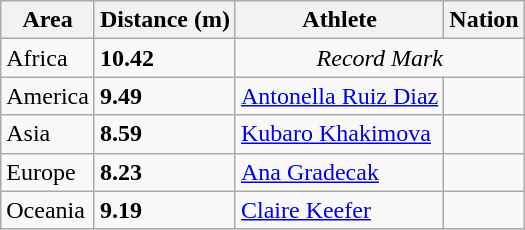<table class="wikitable">
<tr>
<th>Area</th>
<th>Distance (m)</th>
<th>Athlete</th>
<th>Nation</th>
</tr>
<tr>
<td>Africa</td>
<td><strong>10.42</strong></td>
<td colspan="2" align="center"><em>Record Mark</em></td>
</tr>
<tr>
<td>America</td>
<td><strong>9.49</strong></td>
<td><a href='#'>Antonella Ruiz Diaz</a></td>
<td></td>
</tr>
<tr>
<td>Asia</td>
<td><strong>8.59</strong></td>
<td><a href='#'>Kubaro Khakimova</a></td>
<td></td>
</tr>
<tr>
<td>Europe</td>
<td><strong>8.23</strong></td>
<td><a href='#'>Ana Gradecak</a></td>
<td></td>
</tr>
<tr>
<td>Oceania</td>
<td><strong>9.19</strong></td>
<td><a href='#'>Claire Keefer</a></td>
<td></td>
</tr>
</table>
